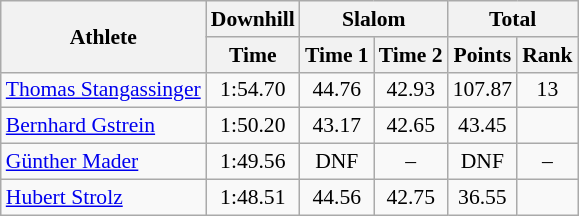<table class="wikitable" style="font-size:90%">
<tr>
<th rowspan="2">Athlete</th>
<th>Downhill</th>
<th colspan="2">Slalom</th>
<th colspan="2">Total</th>
</tr>
<tr>
<th>Time</th>
<th>Time 1</th>
<th>Time 2</th>
<th>Points</th>
<th>Rank</th>
</tr>
<tr>
<td><a href='#'>Thomas Stangassinger</a></td>
<td align="center">1:54.70</td>
<td align="center">44.76</td>
<td align="center">42.93</td>
<td align="center">107.87</td>
<td align="center">13</td>
</tr>
<tr>
<td><a href='#'>Bernhard Gstrein</a></td>
<td align="center">1:50.20</td>
<td align="center">43.17</td>
<td align="center">42.65</td>
<td align="center">43.45</td>
<td align="center"></td>
</tr>
<tr>
<td><a href='#'>Günther Mader</a></td>
<td align="center">1:49.56</td>
<td align="center">DNF</td>
<td align="center">–</td>
<td align="center">DNF</td>
<td align="center">–</td>
</tr>
<tr>
<td><a href='#'>Hubert Strolz</a></td>
<td align="center">1:48.51</td>
<td align="center">44.56</td>
<td align="center">42.75</td>
<td align="center">36.55</td>
<td align="center"></td>
</tr>
</table>
